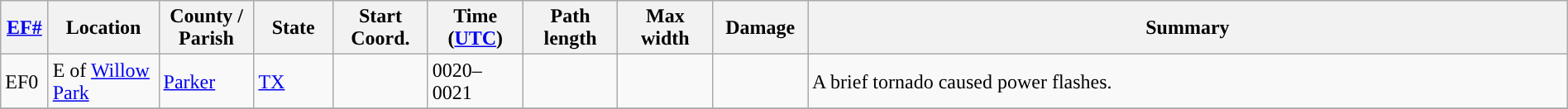<table class="wikitable sortable" style="width:100%;">
<tr>
<th scope="col" width="3%" align="center"><a href='#'>EF#</a></th>
<th scope="col" width="7%" align="center" class="unsortable">Location</th>
<th scope="col" width="6%" align="center" class="unsortable">County / Parish</th>
<th scope="col" width="5%" align="center">State</th>
<th scope="col" width="6%" align="center">Start Coord.</th>
<th scope="col" width="6%" align="center">Time (<a href='#'>UTC</a>)</th>
<th scope="col" width="6%" align="center">Path length</th>
<th scope="col" width="6%" align="center">Max width</th>
<th scope="col" width="6%" align="center">Damage</th>
<th scope="col" width="48%" class="unsortable" align="center">Summary</th>
</tr>
<tr>
<td>EF0</td>
<td>E of <a href='#'>Willow Park</a></td>
<td><a href='#'>Parker</a></td>
<td><a href='#'>TX</a></td>
<td></td>
<td>0020–0021</td>
<td></td>
<td></td>
<td></td>
<td>A brief tornado caused power flashes.</td>
</tr>
<tr>
</tr>
</table>
